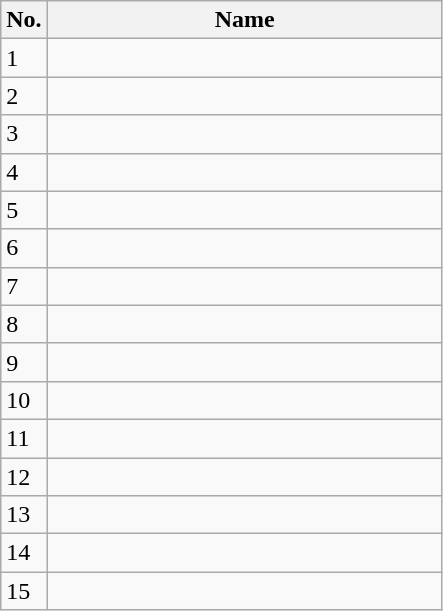<table class=wikitable sortable style=font-size:100%; text-align:center;>
<tr>
<th>No.</th>
<th style=width:16em>Name</th>
</tr>
<tr>
<td>1</td>
<td align=left></td>
</tr>
<tr>
<td>2</td>
<td align=left></td>
</tr>
<tr>
<td>3</td>
<td align=left></td>
</tr>
<tr>
<td>4</td>
<td align=left></td>
</tr>
<tr>
<td>5</td>
<td align=left></td>
</tr>
<tr>
<td>6</td>
<td align=left></td>
</tr>
<tr>
<td>7</td>
<td align=left></td>
</tr>
<tr>
<td>8</td>
<td align=left></td>
</tr>
<tr>
<td>9</td>
<td align=left></td>
</tr>
<tr>
<td>10</td>
<td align=left></td>
</tr>
<tr>
<td>11</td>
<td align=left></td>
</tr>
<tr>
<td>12</td>
<td align=left></td>
</tr>
<tr>
<td>13</td>
<td align=left></td>
</tr>
<tr>
<td>14</td>
<td align=left></td>
</tr>
<tr>
<td>15</td>
<td align=left></td>
</tr>
</table>
